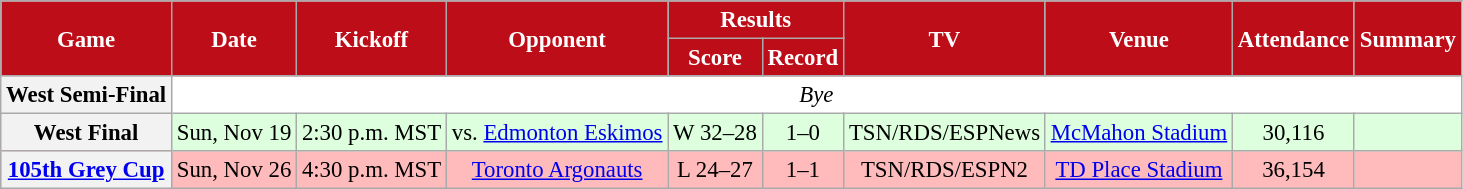<table class="wikitable" style="font-size: 95%;">
<tr>
<th style="background:#BD0D18;color:#FFFFFF;" rowspan=2>Game</th>
<th style="background:#BD0D18;color:#FFFFFF;" rowspan=2>Date</th>
<th style="background:#BD0D18;color:#FFFFFF;" rowspan=2>Kickoff</th>
<th style="background:#BD0D18;color:#FFFFFF;" rowspan=2>Opponent</th>
<th style="background:#BD0D18;color:#FFFFFF;" colspan=2>Results</th>
<th style="background:#BD0D18;color:#FFFFFF;" rowspan=2>TV</th>
<th style="background:#BD0D18;color:#FFFFFF;" rowspan=2>Venue</th>
<th style="background:#BD0D18;color:#FFFFFF;" rowspan=2>Attendance</th>
<th style="background:#BD0D18;color:#FFFFFF;" rowspan=2>Summary</th>
</tr>
<tr>
<th style="background:#BD0D18;color:#FFFFFF;">Score</th>
<th style="background:#BD0D18;color:#FFFFFF;">Record</th>
</tr>
<tr align="center" bgcolor="#ffffff">
<th align="center"><strong>West Semi-Final</strong></th>
<td colspan=9 align="center" valign="middle"><em>Bye</em></td>
</tr>
<tr align="center" bgcolor="#ddffdd">
<th align="center"><strong>West Final</strong></th>
<td align="center">Sun, Nov 19</td>
<td align="center">2:30 p.m. MST</td>
<td align="center">vs. <a href='#'>Edmonton Eskimos</a></td>
<td align="center">W 32–28</td>
<td align="center">1–0</td>
<td align="center">TSN/RDS/ESPNews</td>
<td align="center"><a href='#'>McMahon Stadium</a></td>
<td align="center">30,116</td>
<td align="center"></td>
</tr>
<tr align="center" bgcolor="#ffbbbb">
<th align="center"><strong><a href='#'>105th Grey Cup</a></strong></th>
<td align="center">Sun, Nov 26</td>
<td align="center">4:30 p.m. MST</td>
<td align="center"><a href='#'>Toronto Argonauts</a></td>
<td align="center">L 24–27</td>
<td align="center">1–1</td>
<td align="center">TSN/RDS/ESPN2</td>
<td align="center"><a href='#'>TD Place Stadium</a></td>
<td align="center">36,154</td>
<td align="center"></td>
</tr>
</table>
